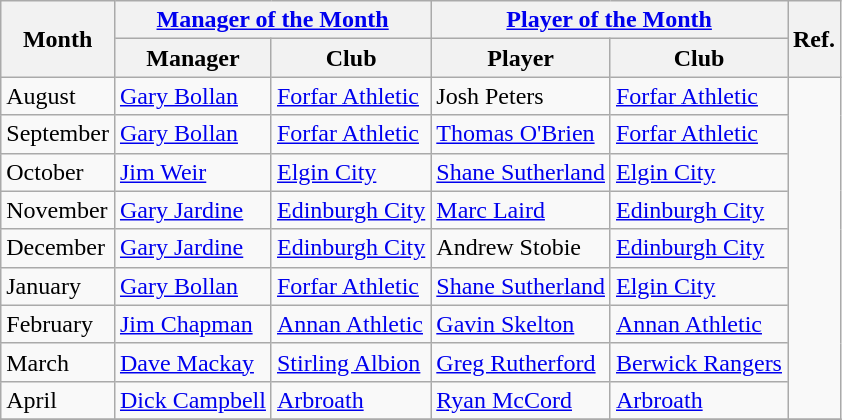<table class="wikitable">
<tr>
<th rowspan="2">Month</th>
<th colspan="2"><a href='#'>Manager of the Month</a></th>
<th colspan="2"><a href='#'>Player of the Month</a></th>
<th rowspan="2">Ref.</th>
</tr>
<tr>
<th>Manager</th>
<th>Club</th>
<th>Player</th>
<th>Club</th>
</tr>
<tr>
<td>August</td>
<td> <a href='#'>Gary Bollan</a></td>
<td><a href='#'>Forfar Athletic</a></td>
<td> Josh Peters</td>
<td><a href='#'>Forfar Athletic</a></td>
<td rowspan="9"></td>
</tr>
<tr>
<td>September</td>
<td> <a href='#'>Gary Bollan</a></td>
<td><a href='#'>Forfar Athletic</a></td>
<td> <a href='#'>Thomas O'Brien</a></td>
<td><a href='#'>Forfar Athletic</a></td>
</tr>
<tr>
<td>October</td>
<td> <a href='#'>Jim Weir</a></td>
<td><a href='#'>Elgin City</a></td>
<td> <a href='#'>Shane Sutherland</a></td>
<td><a href='#'>Elgin City</a></td>
</tr>
<tr>
<td>November</td>
<td> <a href='#'>Gary Jardine</a></td>
<td><a href='#'>Edinburgh City</a></td>
<td> <a href='#'>Marc Laird</a></td>
<td><a href='#'>Edinburgh City</a></td>
</tr>
<tr>
<td>December</td>
<td> <a href='#'>Gary Jardine</a></td>
<td><a href='#'>Edinburgh City</a></td>
<td> Andrew Stobie</td>
<td><a href='#'>Edinburgh City</a></td>
</tr>
<tr>
<td>January</td>
<td> <a href='#'>Gary Bollan</a></td>
<td><a href='#'>Forfar Athletic</a></td>
<td> <a href='#'>Shane Sutherland</a></td>
<td><a href='#'>Elgin City</a></td>
</tr>
<tr>
<td>February</td>
<td> <a href='#'>Jim Chapman</a></td>
<td><a href='#'>Annan Athletic</a></td>
<td> <a href='#'>Gavin Skelton</a></td>
<td><a href='#'>Annan Athletic</a></td>
</tr>
<tr>
<td>March</td>
<td> <a href='#'>Dave Mackay</a></td>
<td><a href='#'>Stirling Albion</a></td>
<td> <a href='#'>Greg Rutherford</a></td>
<td><a href='#'>Berwick Rangers</a></td>
</tr>
<tr>
<td>April</td>
<td> <a href='#'>Dick Campbell</a></td>
<td><a href='#'>Arbroath</a></td>
<td> <a href='#'>Ryan McCord</a></td>
<td><a href='#'>Arbroath</a></td>
</tr>
<tr>
</tr>
</table>
